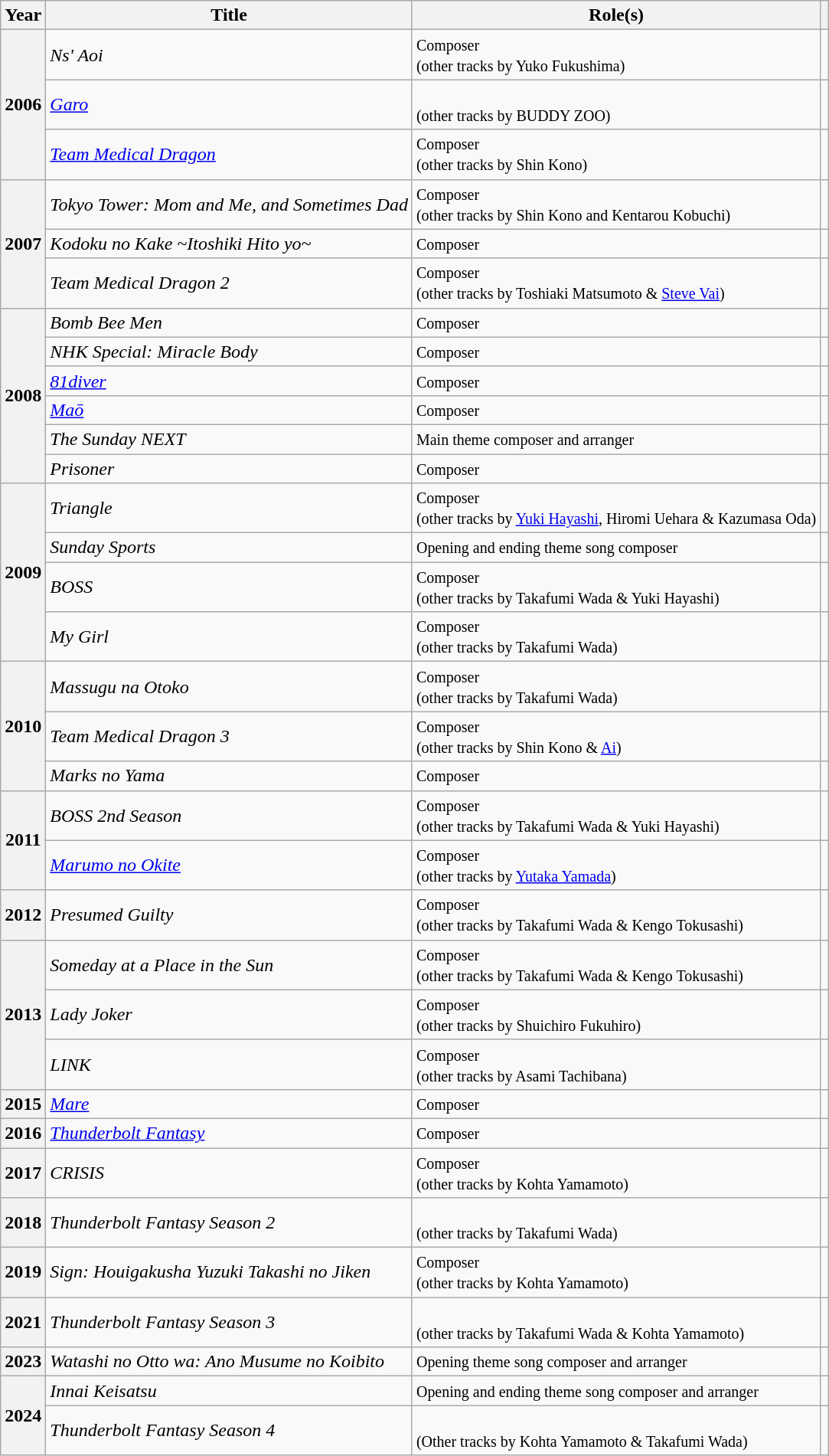<table class="wikitable sortable">
<tr>
<th>Year</th>
<th>Title</th>
<th class="unsortable">Role(s)</th>
<th class="unsortable"></th>
</tr>
<tr>
<th rowspan="3">2006</th>
<td><em>Ns' Aoi </em></td>
<td><small>Composer<br>(other tracks by Yuko Fukushima)</small></td>
<td></td>
</tr>
<tr>
<td><em><a href='#'>Garo</a></em></td>
<td><small><br>(other tracks by BUDDY ZOO)</small></td>
<td></td>
</tr>
<tr>
<td><em><a href='#'>Team Medical Dragon</a></em></td>
<td><small>Composer<br>(other tracks by Shin Kono)</small></td>
<td></td>
</tr>
<tr>
<th rowspan="3">2007</th>
<td><em>Tokyo Tower: Mom and Me, and Sometimes Dad</em></td>
<td><small>Composer<br>(other tracks by Shin Kono and Kentarou Kobuchi)</small></td>
<td></td>
</tr>
<tr>
<td><em>Kodoku no Kake ~Itoshiki Hito yo~</em></td>
<td><small>Composer</small></td>
<td></td>
</tr>
<tr>
<td><em>Team Medical Dragon 2</em></td>
<td><small>Composer<br>(other tracks by Toshiaki Matsumoto & <a href='#'>Steve Vai</a>)</small></td>
<td></td>
</tr>
<tr>
<th rowspan="6">2008</th>
<td><em>Bomb Bee Men</em></td>
<td><small>Composer</small></td>
<td></td>
</tr>
<tr>
<td><em>NHK Special: Miracle Body</em></td>
<td><small>Composer</small></td>
<td></td>
</tr>
<tr>
<td><em><a href='#'>81diver</a></em></td>
<td><small>Composer</small></td>
<td></td>
</tr>
<tr>
<td><em><a href='#'>Maō</a></em></td>
<td><small>Composer</small></td>
<td></td>
</tr>
<tr>
<td><em>The Sunday NEXT</em></td>
<td><small>Main theme composer and arranger</small></td>
<td></td>
</tr>
<tr>
<td><em>Prisoner</em></td>
<td><small>Composer</small></td>
<td></td>
</tr>
<tr>
<th rowspan="4">2009</th>
<td><em>Triangle</em></td>
<td><small>Composer<br>(other tracks by <a href='#'>Yuki Hayashi</a>, Hiromi Uehara & Kazumasa Oda)</small></td>
<td></td>
</tr>
<tr>
<td><em>Sunday Sports</em></td>
<td><small>Opening and ending theme song composer</small></td>
<td></td>
</tr>
<tr>
<td><em>BOSS</em></td>
<td><small>Composer<br>(other tracks by Takafumi Wada & Yuki Hayashi)</small></td>
<td></td>
</tr>
<tr>
<td><em>My Girl</em></td>
<td><small>Composer<br>(other tracks by Takafumi Wada)</small></td>
<td></td>
</tr>
<tr>
<th rowspan="3">2010</th>
<td><em>Massugu na Otoko</em></td>
<td><small>Composer<br>(other tracks by Takafumi Wada)</small></td>
<td></td>
</tr>
<tr>
<td><em>Team Medical Dragon 3</em></td>
<td><small>Composer<br>(other tracks by Shin Kono & <a href='#'>Ai</a>)</small></td>
<td></td>
</tr>
<tr>
<td><em>Marks no Yama</em></td>
<td><small>Composer</small></td>
<td></td>
</tr>
<tr>
<th rowspan="2">2011</th>
<td><em>BOSS 2nd Season</em></td>
<td><small>Composer<br>(other tracks by Takafumi Wada & Yuki Hayashi)</small></td>
<td></td>
</tr>
<tr>
<td><em><a href='#'>Marumo no Okite</a></em></td>
<td><small>Composer<br>(other tracks by <a href='#'>Yutaka Yamada</a>)</small></td>
<td></td>
</tr>
<tr>
<th>2012</th>
<td><em>Presumed Guilty</em></td>
<td><small>Composer<br>(other tracks by Takafumi Wada & Kengo Tokusashi)</small></td>
<td></td>
</tr>
<tr>
<th rowspan="3">2013</th>
<td><em>Someday at a Place in the Sun</em></td>
<td><small>Composer<br>(other tracks by Takafumi Wada & Kengo Tokusashi)</small></td>
<td></td>
</tr>
<tr>
<td><em>Lady Joker</em></td>
<td><small>Composer<br>(other tracks by Shuichiro Fukuhiro)</small></td>
<td></td>
</tr>
<tr>
<td><em>LINK</em></td>
<td><small>Composer<br>(other tracks by Asami Tachibana)</small></td>
<td></td>
</tr>
<tr>
<th>2015</th>
<td><em><a href='#'>Mare</a></em></td>
<td><small>Composer</small></td>
<td></td>
</tr>
<tr>
<th>2016</th>
<td><em><a href='#'>Thunderbolt Fantasy</a></em></td>
<td><small>Composer</small></td>
<td></td>
</tr>
<tr>
<th>2017</th>
<td><em>CRISIS</em></td>
<td><small>Composer<br>(other tracks by Kohta Yamamoto)</small></td>
<td></td>
</tr>
<tr>
<th>2018</th>
<td><em>Thunderbolt Fantasy Season 2</em></td>
<td><small><br>(other tracks by Takafumi Wada)</small></td>
<td></td>
</tr>
<tr>
<th>2019</th>
<td><em>Sign: Houigakusha Yuzuki Takashi no Jiken</em></td>
<td><small>Composer<br>(other tracks by Kohta Yamamoto)</small></td>
<td></td>
</tr>
<tr>
<th>2021</th>
<td><em>Thunderbolt Fantasy Season 3</em></td>
<td><small><br>(other tracks by Takafumi Wada & Kohta Yamamoto)</small></td>
<td></td>
</tr>
<tr>
<th>2023</th>
<td><em>Watashi no Otto wa: Ano Musume no Koibito</em></td>
<td><small>Opening theme song composer and arranger</small></td>
<td></td>
</tr>
<tr>
<th rowspan="2">2024</th>
<td><em>Innai Keisatsu</em></td>
<td><small>Opening and ending theme song composer and arranger</small></td>
<td></td>
</tr>
<tr>
<td><em>Thunderbolt Fantasy Season 4</em></td>
<td><small><br>(Other tracks by Kohta Yamamoto & Takafumi Wada)</small></td>
<td></td>
</tr>
</table>
